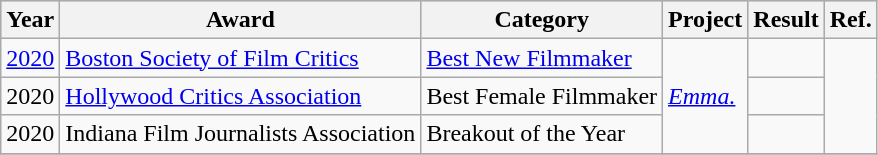<table class="wikitable plainrowheaders unsortable">
<tr style="background:#ccc; text-align:center;">
<th scope="col">Year</th>
<th scope="col">Award</th>
<th scope="col">Category</th>
<th scope="col">Project</th>
<th scope="col">Result</th>
<th scope="col" class="unsortable">Ref.</th>
</tr>
<tr>
<td><a href='#'>2020</a></td>
<td><a href='#'>Boston Society of Film Critics</a></td>
<td><a href='#'>Best New Filmmaker</a></td>
<td rowspan=3><em><a href='#'>Emma.</a></em></td>
<td></td>
<td rowspan=3></td>
</tr>
<tr>
<td>2020</td>
<td><a href='#'>Hollywood Critics Association</a></td>
<td>Best Female Filmmaker</td>
<td></td>
</tr>
<tr>
<td>2020</td>
<td>Indiana Film Journalists Association</td>
<td>Breakout of the Year</td>
<td></td>
</tr>
<tr>
</tr>
</table>
